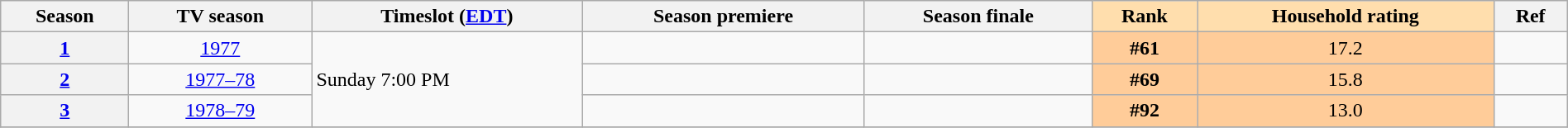<table class="wikitable" width="100%">
<tr>
<th>Season</th>
<th>TV season</th>
<th>Timeslot (<a href='#'>EDT</a>)</th>
<th>Season premiere</th>
<th>Season finale</th>
<th style="background:#ffdead;">Rank</th>
<th style="background:#ffdead;">Household rating</th>
<th>Ref</th>
</tr>
<tr>
<th><a href='#'>1</a></th>
<td align="center"><a href='#'>1977</a></td>
<td rowspan="3">Sunday 7:00 PM</td>
<td></td>
<td></td>
<td style="background:#fc9; text-align:center;"><strong>#61</strong></td>
<td style="background:#fc9; text-align:center;">17.2</td>
<td align="center"></td>
</tr>
<tr>
<th><a href='#'>2</a></th>
<td align="center"><a href='#'>1977–78</a></td>
<td></td>
<td></td>
<td style="background:#fc9; text-align:center;"><strong>#69</strong></td>
<td style="background:#fc9; text-align:center;">15.8</td>
<td align="center"></td>
</tr>
<tr>
<th><a href='#'>3</a></th>
<td align="center"><a href='#'>1978–79</a></td>
<td></td>
<td></td>
<td style="background:#fc9; text-align:center;"><strong>#92</strong></td>
<td style="background:#fc9; text-align:center;">13.0</td>
<td align="center"></td>
</tr>
<tr>
</tr>
</table>
